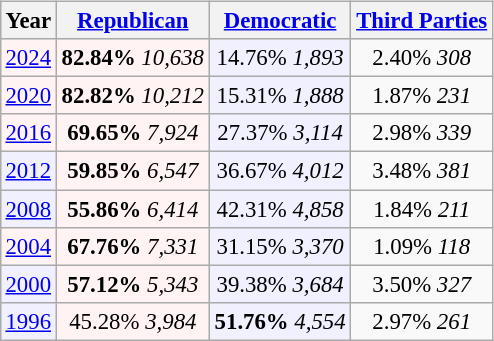<table class="wikitable" style="float:right; font-size:95%;">
<tr bgcolor=lightgrey>
<th>Year</th>
<th><a href='#'>Republican</a></th>
<th><a href='#'>Democratic</a></th>
<th><a href='#'>Third Parties</a></th>
</tr>
<tr>
<td align="center" bgcolor="#fff3f3"><a href='#'>2024</a></td>
<td align="center" bgcolor="#fff3f3"><strong>82.84%</strong> <em>10,638</em></td>
<td align="center" bgcolor="#f0f0ff">14.76% <em>1,893</em></td>
<td align="center">2.40% <em>308</em></td>
</tr>
<tr>
<td align="center" bgcolor="#fff3f3"><a href='#'>2020</a></td>
<td align="center" bgcolor="#fff3f3"><strong>82.82%</strong> <em>10,212</em></td>
<td align="center" bgcolor="#f0f0ff">15.31% <em>1,888</em></td>
<td align="center">1.87% <em>231</em></td>
</tr>
<tr>
<td align="center" bgcolor="#fff3f3"><a href='#'>2016</a></td>
<td align="center" bgcolor="#fff3f3"><strong>69.65%</strong> <em>7,924</em></td>
<td align="center" bgcolor="#f0f0ff">27.37% <em>3,114</em></td>
<td align="center">2.98% <em>339</em></td>
</tr>
<tr>
<td align="center" bgcolor="#f0f0ff"><a href='#'>2012</a></td>
<td align="center" bgcolor="#fff3f3"><strong>59.85%</strong> <em>6,547</em></td>
<td align="center" bgcolor="#f0f0ff">36.67% <em>4,012</em></td>
<td align="center">3.48% <em>381</em></td>
</tr>
<tr>
<td align="center" bgcolor="#f0f0ff"><a href='#'>2008</a></td>
<td align="center" bgcolor="#fff3f3"><strong>55.86%</strong> <em>6,414</em></td>
<td align="center" bgcolor="#f0f0ff">42.31% <em>4,858</em></td>
<td align="center">1.84% <em>211</em></td>
</tr>
<tr>
<td align="center" bgcolor="#fff3f3"><a href='#'>2004</a></td>
<td align="center" bgcolor="#fff3f3"><strong>67.76%</strong> <em>7,331</em></td>
<td align="center" bgcolor="#f0f0ff">31.15% <em>3,370</em></td>
<td align="center">1.09% <em>118</em></td>
</tr>
<tr>
<td align="center" bgcolor="#f0f0ff"><a href='#'>2000</a></td>
<td align="center" bgcolor="#fff3f3"><strong>57.12%</strong> <em>5,343</em></td>
<td align="center" bgcolor="#f0f0ff">39.38% <em>3,684</em></td>
<td align="center">3.50% <em>327</em></td>
</tr>
<tr>
<td align="center" bgcolor="#f0f0ff"><a href='#'>1996</a></td>
<td align="center" bgcolor="#fff3f3">45.28% <em>3,984</em></td>
<td align="center" bgcolor="#f0f0ff"><strong>51.76%</strong> <em>4,554</em></td>
<td align="center">2.97% <em>261</em></td>
</tr>
</table>
